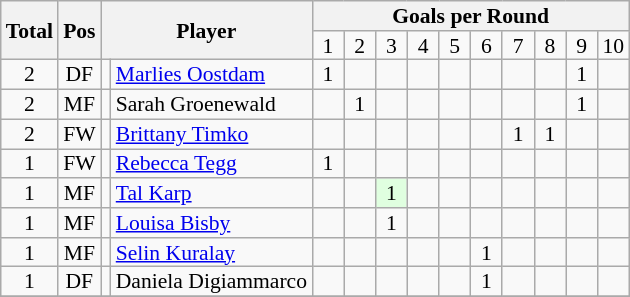<table class="wikitable" style="text-align:center; line-height: 90%; font-size:90%;">
<tr>
<th rowspan="2">Total</th>
<th rowspan="2">Pos</th>
<th rowspan="2" colspan="2">Player</th>
<th colspan="21">Goals per Round</th>
</tr>
<tr>
<td> 1 </td>
<td> 2 </td>
<td> 3 </td>
<td> 4 </td>
<td> 5 </td>
<td> 6 </td>
<td> 7 </td>
<td> 8 </td>
<td> 9 </td>
<td>10</td>
</tr>
<tr>
<td>2</td>
<td>DF</td>
<td></td>
<td style="text-align:left;"><a href='#'>Marlies Oostdam</a></td>
<td>1</td>
<td></td>
<td></td>
<td></td>
<td></td>
<td></td>
<td></td>
<td></td>
<td>1</td>
<td></td>
</tr>
<tr>
<td>2</td>
<td>MF</td>
<td></td>
<td style="text-align:left;">Sarah Groenewald</td>
<td></td>
<td>1</td>
<td></td>
<td></td>
<td></td>
<td></td>
<td></td>
<td></td>
<td>1</td>
<td></td>
</tr>
<tr>
<td>2</td>
<td>FW</td>
<td></td>
<td style="text-align:left;"><a href='#'>Brittany Timko</a></td>
<td></td>
<td></td>
<td></td>
<td></td>
<td></td>
<td></td>
<td>1</td>
<td>1</td>
<td></td>
<td></td>
</tr>
<tr>
<td>1</td>
<td>FW</td>
<td></td>
<td style="text-align:left;"><a href='#'>Rebecca Tegg</a></td>
<td>1</td>
<td></td>
<td></td>
<td></td>
<td></td>
<td></td>
<td></td>
<td></td>
<td></td>
<td></td>
</tr>
<tr>
<td>1</td>
<td>MF</td>
<td></td>
<td style="text-align:left;"><a href='#'>Tal Karp</a></td>
<td></td>
<td></td>
<td style="background:#e0ffe0;">1</td>
<td></td>
<td></td>
<td></td>
<td></td>
<td></td>
<td></td>
<td></td>
</tr>
<tr>
<td>1</td>
<td>MF</td>
<td></td>
<td style="text-align:left;"><a href='#'>Louisa Bisby</a></td>
<td></td>
<td></td>
<td>1</td>
<td></td>
<td></td>
<td></td>
<td></td>
<td></td>
<td></td>
<td></td>
</tr>
<tr>
<td>1</td>
<td>MF</td>
<td></td>
<td style="text-align:left;"><a href='#'>Selin Kuralay</a></td>
<td></td>
<td></td>
<td></td>
<td></td>
<td></td>
<td>1</td>
<td></td>
<td></td>
<td></td>
<td></td>
</tr>
<tr>
<td>1</td>
<td>DF</td>
<td></td>
<td style="text-align:left;">Daniela Digiammarco</td>
<td></td>
<td></td>
<td></td>
<td></td>
<td></td>
<td>1</td>
<td></td>
<td></td>
<td></td>
<td></td>
</tr>
<tr>
</tr>
</table>
